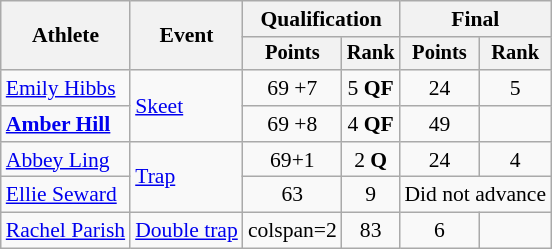<table class="wikitable" style="font-size:90%;">
<tr>
<th rowspan=2>Athlete</th>
<th rowspan=2>Event</th>
<th colspan=2>Qualification</th>
<th colspan=2>Final</th>
</tr>
<tr style="font-size:95%">
<th>Points</th>
<th>Rank</th>
<th>Points</th>
<th>Rank</th>
</tr>
<tr align=center>
<td align=left><a href='#'>Emily Hibbs</a></td>
<td align=left rowspan="2"><a href='#'>Skeet</a></td>
<td>69 +7</td>
<td>5 <strong>QF</strong></td>
<td>24</td>
<td>5</td>
</tr>
<tr align=center>
<td align=left><strong><a href='#'>Amber Hill</a></strong></td>
<td>69 +8</td>
<td>4 <strong>QF</strong></td>
<td>49</td>
<td></td>
</tr>
<tr align=center>
<td align=left><a href='#'>Abbey Ling</a></td>
<td align=left rowspan="2"><a href='#'>Trap</a></td>
<td>69+1</td>
<td>2 <strong>Q</strong></td>
<td>24</td>
<td>4</td>
</tr>
<tr align=center>
<td align=left><a href='#'>Ellie Seward</a></td>
<td>63</td>
<td>9</td>
<td colspan=2>Did not advance</td>
</tr>
<tr align=center>
<td align=left><a href='#'>Rachel Parish</a></td>
<td align=left><a href='#'>Double trap</a></td>
<td>colspan=2 </td>
<td>83</td>
<td>6</td>
</tr>
</table>
